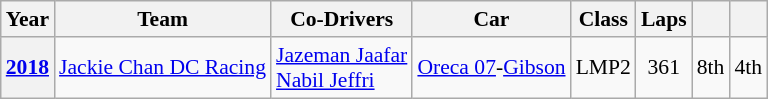<table class="wikitable" style="text-align:center; font-size:90%">
<tr>
<th>Year</th>
<th>Team</th>
<th>Co-Drivers</th>
<th>Car</th>
<th>Class</th>
<th>Laps</th>
<th></th>
<th></th>
</tr>
<tr>
<th><a href='#'>2018</a></th>
<td align="left"nowrap> <a href='#'>Jackie Chan DC Racing</a></td>
<td align="left"nowrap> <a href='#'>Jazeman Jaafar</a><br> <a href='#'>Nabil Jeffri</a></td>
<td nowrap><a href='#'>Oreca 07</a>-<a href='#'>Gibson</a></td>
<td>LMP2</td>
<td>361</td>
<td>8th</td>
<td>4th</td>
</tr>
</table>
